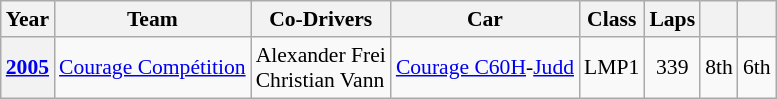<table class="wikitable" style="font-size:90%">
<tr>
<th>Year</th>
<th>Team</th>
<th>Co-Drivers</th>
<th>Car</th>
<th>Class</th>
<th>Laps</th>
<th></th>
<th></th>
</tr>
<tr align="center">
<th><a href='#'>2005</a></th>
<td align="left"> <a href='#'>Courage Compétition</a></td>
<td align="left"> Alexander Frei<br> Christian Vann</td>
<td align="left"><a href='#'>Courage C60H</a>-<a href='#'>Judd</a></td>
<td>LMP1</td>
<td>339</td>
<td>8th</td>
<td>6th</td>
</tr>
</table>
